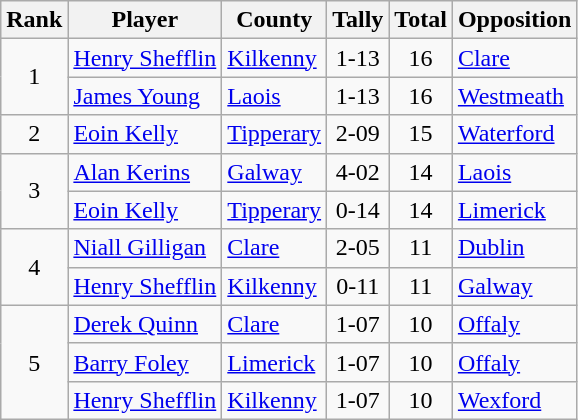<table class="wikitable">
<tr>
<th>Rank</th>
<th>Player</th>
<th>County</th>
<th>Tally</th>
<th>Total</th>
<th>Opposition</th>
</tr>
<tr>
<td rowspan=2 align=center>1</td>
<td><a href='#'>Henry Shefflin</a></td>
<td><a href='#'>Kilkenny</a></td>
<td align=center>1-13</td>
<td align=center>16</td>
<td><a href='#'>Clare</a></td>
</tr>
<tr>
<td><a href='#'>James Young</a></td>
<td><a href='#'>Laois</a></td>
<td align=center>1-13</td>
<td align=center>16</td>
<td><a href='#'>Westmeath</a></td>
</tr>
<tr>
<td rowspan=1 align=center>2</td>
<td><a href='#'>Eoin Kelly</a></td>
<td><a href='#'>Tipperary</a></td>
<td align=center>2-09</td>
<td align=center>15</td>
<td><a href='#'>Waterford</a></td>
</tr>
<tr>
<td rowspan=2 align=center>3</td>
<td><a href='#'>Alan Kerins</a></td>
<td><a href='#'>Galway</a></td>
<td align=center>4-02</td>
<td align=center>14</td>
<td><a href='#'>Laois</a></td>
</tr>
<tr>
<td><a href='#'>Eoin Kelly</a></td>
<td><a href='#'>Tipperary</a></td>
<td align=center>0-14</td>
<td align=center>14</td>
<td><a href='#'>Limerick</a></td>
</tr>
<tr>
<td rowspan=2 align=center>4</td>
<td><a href='#'>Niall Gilligan</a></td>
<td><a href='#'>Clare</a></td>
<td align=center>2-05</td>
<td align=center>11</td>
<td><a href='#'>Dublin</a></td>
</tr>
<tr>
<td><a href='#'>Henry Shefflin</a></td>
<td><a href='#'>Kilkenny</a></td>
<td align=center>0-11</td>
<td align=center>11</td>
<td><a href='#'>Galway</a></td>
</tr>
<tr>
<td rowspan=3 align=center>5</td>
<td><a href='#'>Derek Quinn</a></td>
<td><a href='#'>Clare</a></td>
<td align=center>1-07</td>
<td align=center>10</td>
<td><a href='#'>Offaly</a></td>
</tr>
<tr>
<td><a href='#'>Barry Foley</a></td>
<td><a href='#'>Limerick</a></td>
<td align=center>1-07</td>
<td align=center>10</td>
<td><a href='#'>Offaly</a></td>
</tr>
<tr>
<td><a href='#'>Henry Shefflin</a></td>
<td><a href='#'>Kilkenny</a></td>
<td align=center>1-07</td>
<td align=center>10</td>
<td><a href='#'>Wexford</a></td>
</tr>
</table>
